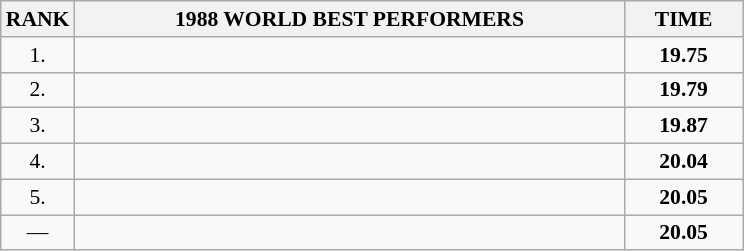<table class="wikitable" style="border-collapse: collapse; font-size: 90%;">
<tr>
<th>RANK</th>
<th align="center" style="width: 25em">1988 WORLD BEST PERFORMERS</th>
<th align="center" style="width: 5em">TIME</th>
</tr>
<tr>
<td align="center">1.</td>
<td></td>
<td align="center"><strong>19.75</strong></td>
</tr>
<tr>
<td align="center">2.</td>
<td></td>
<td align="center"><strong>19.79</strong></td>
</tr>
<tr>
<td align="center">3.</td>
<td></td>
<td align="center"><strong>19.87</strong></td>
</tr>
<tr>
<td align="center">4.</td>
<td></td>
<td align="center"><strong>20.04</strong></td>
</tr>
<tr>
<td align="center">5.</td>
<td></td>
<td align="center"><strong>20.05</strong></td>
</tr>
<tr>
<td align="center">—</td>
<td></td>
<td align="center"><strong>20.05</strong></td>
</tr>
</table>
